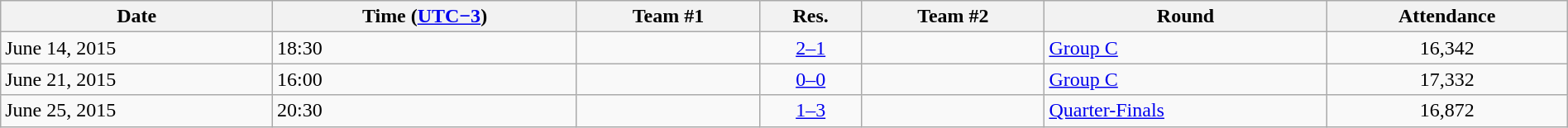<table class="wikitable"  style="text-align:left; width:100%;">
<tr>
<th>Date</th>
<th>Time (<a href='#'>UTC−3</a>)</th>
<th>Team #1</th>
<th>Res.</th>
<th>Team #2</th>
<th>Round</th>
<th>Attendance</th>
</tr>
<tr>
<td>June 14, 2015</td>
<td>18:30</td>
<td></td>
<td style="text-align:center;"><a href='#'>2–1</a></td>
<td></td>
<td><a href='#'>Group C</a></td>
<td style="text-align:center;">16,342</td>
</tr>
<tr>
<td>June 21, 2015</td>
<td>16:00</td>
<td></td>
<td style="text-align:center;"><a href='#'>0–0</a></td>
<td></td>
<td><a href='#'>Group C</a></td>
<td style="text-align:center;">17,332</td>
</tr>
<tr>
<td>June 25, 2015</td>
<td>20:30</td>
<td></td>
<td style="text-align:center;"><a href='#'>1–3</a></td>
<td></td>
<td><a href='#'>Quarter-Finals</a></td>
<td style="text-align:center;">16,872</td>
</tr>
</table>
